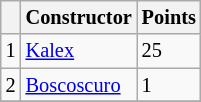<table class="wikitable" style="font-size: 85%;">
<tr>
<th></th>
<th>Constructor</th>
<th>Points</th>
</tr>
<tr>
<td align=center>1</td>
<td> <a href='#'>Kalex</a></td>
<td align=left>25</td>
</tr>
<tr>
<td align=center>2</td>
<td> <a href='#'>Boscoscuro</a></td>
<td align=left>1</td>
</tr>
<tr>
</tr>
</table>
